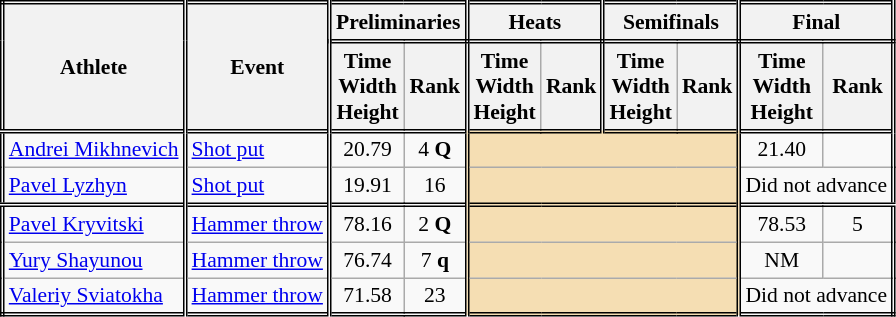<table class=wikitable style="font-size:90%; border: double;">
<tr>
<th rowspan="2" style="border-right:double">Athlete</th>
<th rowspan="2" style="border-right:double">Event</th>
<th colspan="2" style="border-right:double; border-bottom:double;">Preliminaries</th>
<th colspan="2" style="border-right:double; border-bottom:double;">Heats</th>
<th colspan="2" style="border-right:double; border-bottom:double;">Semifinals</th>
<th colspan="2" style="border-right:double; border-bottom:double;">Final</th>
</tr>
<tr>
<th>Time<br>Width<br>Height</th>
<th style="border-right:double">Rank</th>
<th>Time<br>Width<br>Height</th>
<th style="border-right:double">Rank</th>
<th>Time<br>Width<br>Height</th>
<th style="border-right:double">Rank</th>
<th>Time<br>Width<br>Height</th>
<th style="border-right:double">Rank</th>
</tr>
<tr style="border-top: double;">
<td style="border-right:double"><a href='#'>Andrei Mikhnevich</a></td>
<td style="border-right:double"><a href='#'>Shot put</a></td>
<td align=center>20.79</td>
<td align=center style="border-right:double">4 <strong>Q</strong></td>
<td style="border-right:double" colspan= 4 bgcolor="wheat"></td>
<td align=center>21.40</td>
<td align=center></td>
</tr>
<tr>
<td style="border-right:double"><a href='#'>Pavel Lyzhyn</a></td>
<td style="border-right:double"><a href='#'>Shot put</a></td>
<td align=center>19.91</td>
<td align=center style="border-right:double">16</td>
<td style="border-right:double" colspan= 4 bgcolor="wheat"></td>
<td colspan="2" align=center>Did not advance</td>
</tr>
<tr style="border-top: double;">
<td style="border-right:double"><a href='#'>Pavel Kryvitski</a></td>
<td style="border-right:double"><a href='#'>Hammer throw</a></td>
<td align=center>78.16</td>
<td align=center style="border-right:double">2 <strong>Q</strong></td>
<td align=center style="border-right:double" colspan= 4 bgcolor="wheat"></td>
<td align=center>78.53</td>
<td align=center>5</td>
</tr>
<tr>
<td style="border-right:double"><a href='#'>Yury Shayunou</a></td>
<td style="border-right:double"><a href='#'>Hammer throw</a></td>
<td align=center>76.74</td>
<td align=center style="border-right:double">7 <strong>q</strong></td>
<td style="border-right:double" colspan= 4 bgcolor="wheat"></td>
<td align=center>NM</td>
<td align=center></td>
</tr>
<tr>
<td style="border-right:double"><a href='#'>Valeriy Sviatokha</a></td>
<td style="border-right:double"><a href='#'>Hammer throw</a></td>
<td align=center>71.58</td>
<td align=center style="border-right:double">23</td>
<td style="border-right:double" colspan= 4 bgcolor="wheat"></td>
<td colspan="2" align=center>Did not advance</td>
</tr>
</table>
